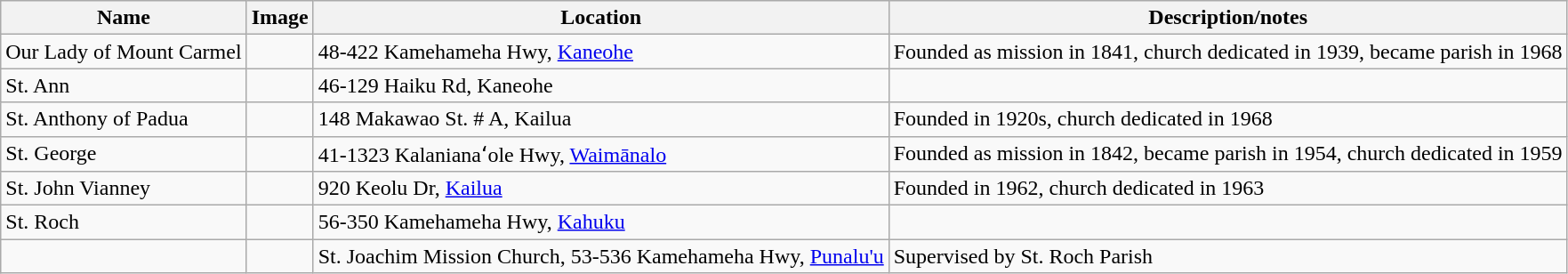<table class="wikitable sortable">
<tr>
<th><strong>Name</strong></th>
<th><strong>Image</strong></th>
<th><strong>Location</strong></th>
<th><strong>Description/notes</strong></th>
</tr>
<tr>
<td>Our Lady of Mount Carmel</td>
<td></td>
<td>48-422 Kamehameha Hwy, <a href='#'>Kaneohe</a></td>
<td>Founded as mission in 1841, church dedicated in 1939, became parish in 1968</td>
</tr>
<tr>
<td>St. Ann</td>
<td></td>
<td>46-129 Haiku Rd, Kaneohe</td>
<td></td>
</tr>
<tr>
<td>St. Anthony of Padua</td>
<td></td>
<td>148 Makawao St. # A, Kailua</td>
<td>Founded in 1920s, church dedicated in 1968</td>
</tr>
<tr>
<td>St. George</td>
<td></td>
<td>41-1323 Kalanianaʻole Hwy, <a href='#'>Waimānalo</a></td>
<td>Founded as mission in 1842, became parish in 1954, church dedicated in 1959</td>
</tr>
<tr>
<td>St. John Vianney</td>
<td></td>
<td>920 Keolu Dr, <a href='#'>Kailua</a></td>
<td>Founded in 1962, church dedicated in 1963</td>
</tr>
<tr>
<td>St. Roch</td>
<td></td>
<td>56-350 Kamehameha Hwy, <a href='#'>Kahuku</a></td>
<td></td>
</tr>
<tr>
<td></td>
<td></td>
<td>St. Joachim Mission Church, 53-536 Kamehameha Hwy, <a href='#'>Punalu'u</a></td>
<td>Supervised by St. Roch Parish</td>
</tr>
</table>
